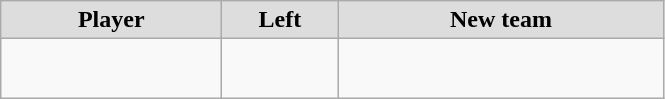<table class="wikitable" style="text-align: center">
<tr align="center"  bgcolor="#dddddd">
<td style="width:140px"><strong>Player</strong></td>
<td style="width:70px"><strong>Left</strong></td>
<td style="width:210px"><strong>New team</strong></td>
</tr>
<tr style="height:40px">
<td></td>
<td style="font-size: 80%"></td>
<td></td>
</tr>
</table>
